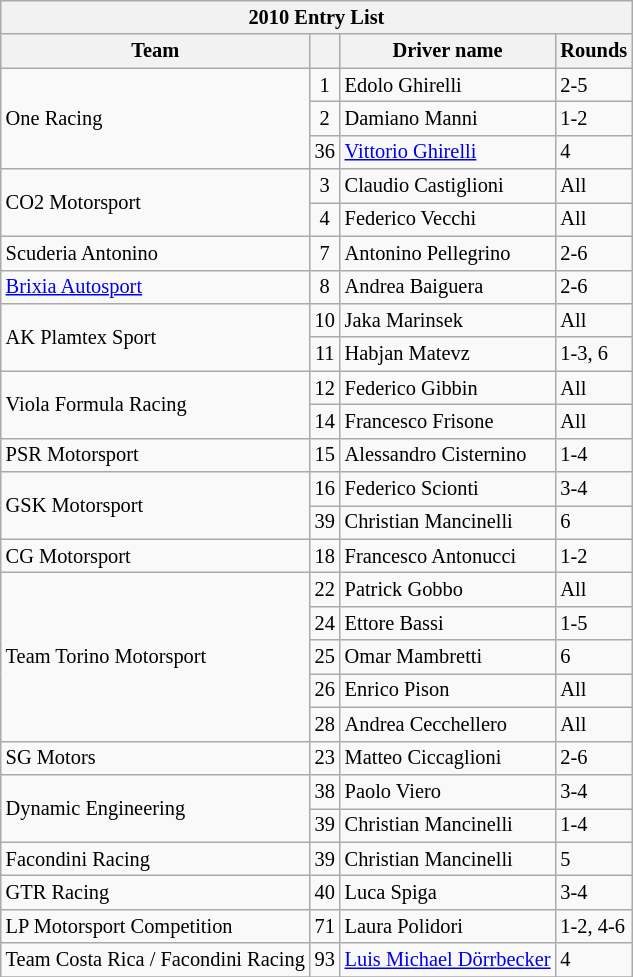<table class="wikitable" style="font-size:85%">
<tr>
<th colspan=4>2010 Entry List</th>
</tr>
<tr>
<th>Team</th>
<th></th>
<th>Driver name</th>
<th>Rounds</th>
</tr>
<tr>
<td rowspan=3 nowrap> One Racing</td>
<td align=center>1</td>
<td nowrap> Edolo Ghirelli</td>
<td>2-5</td>
</tr>
<tr>
<td align=center>2</td>
<td nowrap> Damiano Manni</td>
<td>1-2</td>
</tr>
<tr>
<td align=center>36</td>
<td nowrap> <a href='#'>Vittorio Ghirelli</a></td>
<td>4</td>
</tr>
<tr>
<td rowspan=2 nowrap> CO2 Motorsport</td>
<td align=center>3</td>
<td nowrap> Claudio Castiglioni</td>
<td>All</td>
</tr>
<tr>
<td align=center>4</td>
<td nowrap> Federico Vecchi</td>
<td>All</td>
</tr>
<tr>
<td nowrap> Scuderia Antonino</td>
<td align=center>7</td>
<td nowrap> Antonino Pellegrino</td>
<td>2-6</td>
</tr>
<tr>
<td nowrap> <a href='#'>Brixia Autosport</a></td>
<td align=center>8</td>
<td nowrap> Andrea Baiguera</td>
<td>2-6</td>
</tr>
<tr>
<td rowspan=2 nowrap> AK Plamtex Sport</td>
<td align=center>10</td>
<td nowrap> Jaka Marinsek</td>
<td>All</td>
</tr>
<tr>
<td align=center>11</td>
<td nowrap> Habjan Matevz</td>
<td>1-3, 6</td>
</tr>
<tr>
<td rowspan=2 nowrap> Viola Formula Racing</td>
<td align=center>12</td>
<td nowrap> Federico Gibbin</td>
<td>All</td>
</tr>
<tr>
<td align=center>14</td>
<td nowrap> Francesco Frisone</td>
<td>All</td>
</tr>
<tr>
<td nowrap> PSR Motorsport</td>
<td align=center>15</td>
<td nowrap> Alessandro Cisternino</td>
<td>1-4</td>
</tr>
<tr>
<td rowspan=2 nowrap> GSK Motorsport</td>
<td align=center>16</td>
<td nowrap> Federico Scionti</td>
<td>3-4</td>
</tr>
<tr>
<td align=center>39</td>
<td nowrap> Christian Mancinelli</td>
<td>6</td>
</tr>
<tr>
<td nowrap> CG Motorsport</td>
<td align=center>18</td>
<td nowrap> Francesco Antonucci</td>
<td>1-2</td>
</tr>
<tr>
<td rowspan=5 nowrap> Team Torino Motorsport</td>
<td align=center>22</td>
<td nowrap> Patrick Gobbo</td>
<td>All</td>
</tr>
<tr>
<td align=center>24</td>
<td nowrap> Ettore Bassi</td>
<td>1-5</td>
</tr>
<tr>
<td align=center>25</td>
<td nowrap> Omar Mambretti</td>
<td>6</td>
</tr>
<tr>
<td align=center>26</td>
<td nowrap> Enrico Pison</td>
<td>All</td>
</tr>
<tr>
<td align=center>28</td>
<td nowrap> Andrea Cecchellero</td>
<td>All</td>
</tr>
<tr>
<td nowrap> SG Motors</td>
<td align=center>23</td>
<td nowrap> Matteo Ciccaglioni</td>
<td>2-6</td>
</tr>
<tr>
<td rowspan=2 nowrap> Dynamic Engineering</td>
<td align=center>38</td>
<td nowrap> Paolo Viero</td>
<td>3-4</td>
</tr>
<tr>
<td align=center>39</td>
<td nowrap> Christian Mancinelli</td>
<td>1-4</td>
</tr>
<tr>
<td nowrap> Facondini Racing</td>
<td align=center>39</td>
<td nowrap> Christian Mancinelli</td>
<td>5</td>
</tr>
<tr>
<td nowrap> GTR Racing</td>
<td align=center>40</td>
<td nowrap> Luca Spiga</td>
<td>3-4</td>
</tr>
<tr>
<td nowrap> LP Motorsport Competition</td>
<td align=center>71</td>
<td nowrap> Laura Polidori</td>
<td>1-2, 4-6</td>
</tr>
<tr>
<td nowrap> Team Costa Rica / Facondini Racing</td>
<td align=center>93</td>
<td nowrap> <a href='#'>Luis Michael Dörrbecker</a></td>
<td>4</td>
</tr>
<tr>
</tr>
</table>
